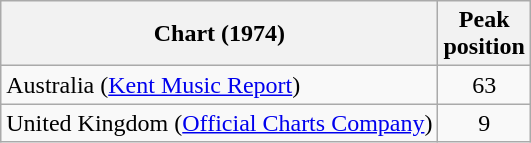<table class="wikitable">
<tr>
<th>Chart (1974)</th>
<th>Peak<br> position</th>
</tr>
<tr>
<td>Australia (<a href='#'>Kent Music Report</a>)</td>
<td align="center">63</td>
</tr>
<tr>
<td>United Kingdom (<a href='#'>Official Charts Company</a>)</td>
<td align="center">9</td>
</tr>
</table>
